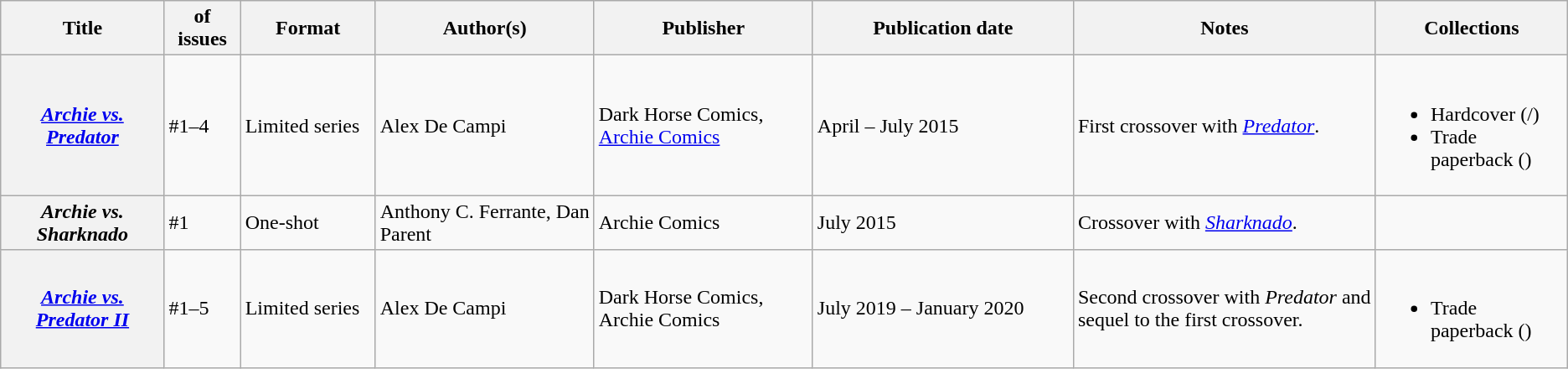<table class="wikitable">
<tr>
<th>Title</th>
<th style="width:40pt"> of issues</th>
<th style="width:75pt">Format</th>
<th style="width:125pt">Author(s)</th>
<th style="width:125pt">Publisher</th>
<th style="width:150pt">Publication date</th>
<th style="width:175pt">Notes</th>
<th>Collections</th>
</tr>
<tr>
<th><em><a href='#'>Archie vs. Predator</a></em></th>
<td>#1–4</td>
<td>Limited series</td>
<td>Alex De Campi</td>
<td>Dark Horse Comics, <a href='#'>Archie Comics</a></td>
<td>April – July 2015</td>
<td>First crossover with <em><a href='#'>Predator</a></em>.</td>
<td><br><ul><li>Hardcover (/)</li><li>Trade paperback ()</li></ul></td>
</tr>
<tr>
<th><em>Archie vs. Sharknado</em></th>
<td>#1</td>
<td>One-shot</td>
<td>Anthony C. Ferrante, Dan Parent</td>
<td>Archie Comics</td>
<td>July 2015</td>
<td>Crossover with <em><a href='#'>Sharknado</a></em>.</td>
<td></td>
</tr>
<tr>
<th><em><a href='#'>Archie vs. Predator II</a></em></th>
<td>#1–5</td>
<td>Limited series</td>
<td>Alex De Campi</td>
<td>Dark Horse Comics, Archie Comics</td>
<td>July 2019 – January 2020</td>
<td>Second crossover with <em>Predator</em> and sequel to the first crossover.</td>
<td><br><ul><li>Trade paperback ()</li></ul></td>
</tr>
</table>
